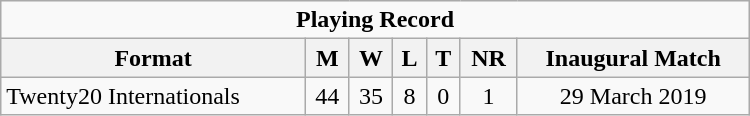<table class="wikitable" style="text-align: center; width: 500px;">
<tr>
<td colspan=7 align="center"><strong>Playing Record</strong></td>
</tr>
<tr>
<th>Format</th>
<th>M</th>
<th>W</th>
<th>L</th>
<th>T</th>
<th>NR</th>
<th>Inaugural Match</th>
</tr>
<tr>
<td align="left">Twenty20 Internationals</td>
<td>44</td>
<td>35</td>
<td>8</td>
<td>0</td>
<td>1</td>
<td>29 March 2019</td>
</tr>
</table>
